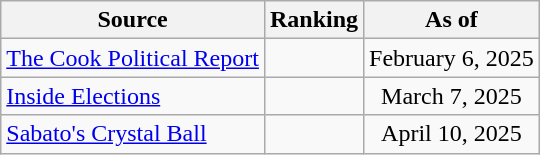<table class="wikitable" style="text-align:center">
<tr>
<th>Source</th>
<th>Ranking</th>
<th>As of</th>
</tr>
<tr>
<td align=left><a href='#'>The Cook Political Report</a></td>
<td></td>
<td>February 6, 2025</td>
</tr>
<tr>
<td align=left><a href='#'>Inside Elections</a></td>
<td></td>
<td>March 7, 2025</td>
</tr>
<tr>
<td align=left><a href='#'>Sabato's Crystal Ball</a></td>
<td></td>
<td>April 10, 2025</td>
</tr>
</table>
